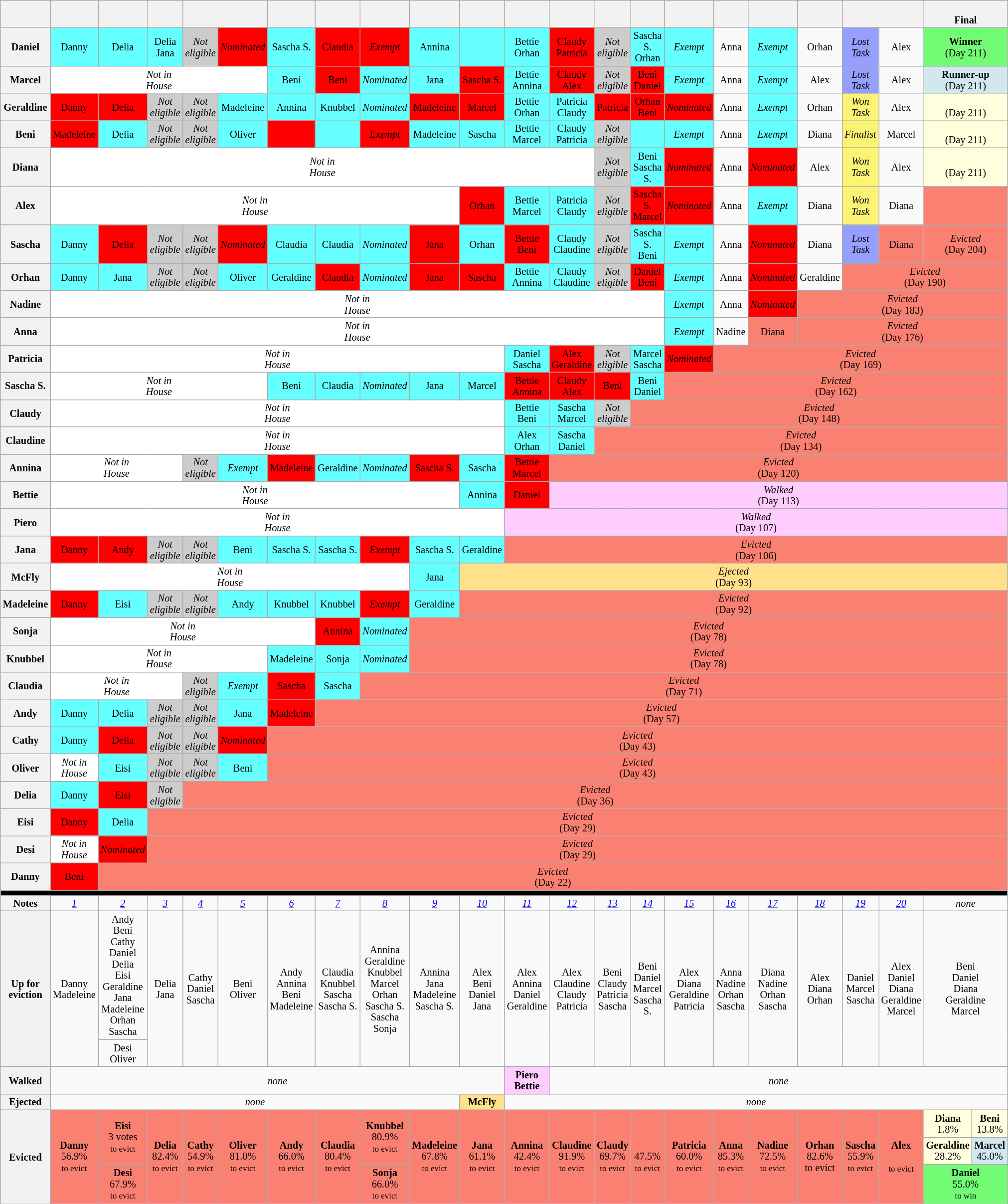<table class="wikitable" style="text-align:center; width: 100%; font-size:85%; line-height:15px;">
<tr>
<th style="width:5%"></th>
<th style="width:5%"></th>
<th style="width:5%"></th>
<th style="width:5%"></th>
<th style="width:10%" colspan="2"></th>
<th style="width:5%"></th>
<th style="width:5%"></th>
<th style="width:5%"></th>
<th style="width:5%"></th>
<th style="width:5%"></th>
<th style="width:5%"></th>
<th style="width:5%"></th>
<th style="width:5%"></th>
<th style="width:5%"></th>
<th style="width:5%"></th>
<th style="width:5%"></th>
<th style="width:5%"></th>
<th style="width:5%"></th>
<th style="width:10%" colspan="2"></th>
<th style="width:10%" colspan="2"><br>Final</th>
</tr>
<tr>
<th>Daniel</th>
<td style="background:#66FFFF; width:5%">Danny</td>
<td style="background:#66FFFF; width:5%">Delia</td>
<td style="background:#66FFFF; width:5%">Delia<br>Jana</td>
<td style="background:#CCCCCC; width:5%"><em>Not<br>eligible</em></td>
<td style="background:#FF0000; width:5%"><em>Nominated</em></td>
<td style="background:#66FFFF; width:5%">Sascha S.</td>
<td style="background:#FF0000; width:5%">Claudia</td>
<td style="background:#FF0000; width:5%"><em>Exempt</em></td>
<td style="background:#66FFFF; width:5%">Annina</td>
<td style="background:#66FFFF; width:5%"></td>
<td style="background:#66FFFF; width:5%">Bettie<br>Orhan</td>
<td style="background:#FF0000; width:5%">Claudy<br>Patricia</td>
<td style="background:#CCCCCC; width:5%"><em>Not<br>eligible</em></td>
<td style="background:#66FFFF; width:5%">Sascha S.<br>Orhan</td>
<td style="background:#66FFFF; width:5%"><em>Exempt</em></td>
<td style="width:5%">Anna</td>
<td style="background:#66FFFF; width:5%"><em>Exempt</em></td>
<td style="width:5%">Orhan</td>
<td style="background:#959FFD; width:5%"><em>Lost<br>Task</em></td>
<td style="width:5%">Alex</td>
<td style="background:#73FB76; width:10%" colspan="2"><strong>Winner</strong><br>(Day 211)</td>
</tr>
<tr>
<th>Marcel</th>
<td colspan="5" style="background:white;"><em>Not in<br>House</em></td>
<td style="background:#66FFFF">Beni</td>
<td style="background:#FF0000">Beni</td>
<td style="background:#66FFFF"><em>Nominated</em></td>
<td style="background:#66FFFF">Jana</td>
<td style="background:#FF0000">Sascha S.</td>
<td style="background:#66FFFF">Bettie<br>Annina</td>
<td style="background:#FF0000">Claudy<br>Alex</td>
<td style="background:#CCCCCC"><em>Not<br>eligible</em></td>
<td style="background:#FF0000">Beni<br>Daniel</td>
<td style="background:#66FFFF"><em>Exempt</em></td>
<td>Anna</td>
<td style="background:#66FFFF"><em>Exempt</em></td>
<td>Alex</td>
<td style="background:#959FFD"><em>Lost<br>Task</em></td>
<td>Alex</td>
<td style="background:#D1E8EF" colspan="2"><strong>Runner-up</strong><br>(Day 211)</td>
</tr>
<tr>
<th>Geraldine</th>
<td style="background:#FF0000">Danny</td>
<td style="background:#FF0000">Delia</td>
<td style="background:#CCCCCC"><em>Not<br>eligible</em></td>
<td style="background:#CCCCCC"><em>Not<br>eligible</em></td>
<td style="background:#66FFFF">Madeleine</td>
<td style="background:#66FFFF">Annina</td>
<td style="background:#66FFFF">Knubbel</td>
<td style="background:#66FFFF"><em>Nominated</em></td>
<td style="background:#FF0000">Madeleine</td>
<td style="background:#FF0000">Marcel</td>
<td style="background:#66FFFF">Bettie<br>Orhan</td>
<td style="background:#66FFFF">Patricia<br>Claudy</td>
<td style="background:#FF0000">Patricia</td>
<td style="background:#FF0000">Orhan<br>Beni</td>
<td style="background:#FF0000"><em>Nominated</em></td>
<td>Anna</td>
<td style="background:#66FFFF"><em>Exempt</em></td>
<td>Orhan</td>
<td style="background:#FBF373"><em>Won<br>Task</em></td>
<td>Alex</td>
<td style="background:#ffffdd;" colspan="2"><strong></strong><br>(Day 211)</td>
</tr>
<tr>
<th>Beni</th>
<td style="background:#FF0000">Madeleine</td>
<td style="background:#66FFFF">Delia</td>
<td style="background:#CCCCCC"><em>Not<br>eligible</em></td>
<td style="background:#CCCCCC"><em>Not<br>eligible</em></td>
<td style="background:#66FFFF">Oliver</td>
<td style="background:#FF0000"></td>
<td style="background:#66FFFF"></td>
<td style="background:#FF0000"><em>Exempt</em></td>
<td style="background:#66FFFF">Madeleine</td>
<td style="background:#66FFFF">Sascha</td>
<td style="background:#66FFFF">Bettie<br>Marcel</td>
<td style="background:#66FFFF">Claudy<br>Patricia</td>
<td style="background:#CCCCCC"><em>Not<br>eligible</em></td>
<td style="background:#66FFFF"></td>
<td style="background:#66FFFF"><em>Exempt</em></td>
<td>Anna</td>
<td style="background:#66FFFF"><em>Exempt</em></td>
<td>Diana</td>
<td style="background:#FBF373"><em>Finalist</em></td>
<td>Marcel</td>
<td style="background:#ffffdd;" colspan="2"><strong></strong><br>(Day 211)</td>
</tr>
<tr>
<th>Diana</th>
<td colspan="12" style="background:white;"><em>Not in<br>House</em></td>
<td style="background:#CCCCCC"><em>Not<br>eligible</em></td>
<td style="background:#66FFFF">Beni<br>Sascha S.</td>
<td style="background:#FF0000"><em>Nominated</em></td>
<td>Anna</td>
<td style="background:#FF0000"><em>Nominated</em></td>
<td>Alex</td>
<td style="background:#FBF373"><em>Won<br>Task</em></td>
<td>Alex</td>
<td style="background:#ffffdd;" colspan="2"><strong></strong><br>(Day 211)</td>
</tr>
<tr>
<th>Alex</th>
<td colspan="9" style="background:white;"><em>Not in<br>House</em></td>
<td style="background:#FF0000">Orhan</td>
<td style="background:#66FFFF">Bettie<br>Marcel</td>
<td style="background:#66FFFF">Patricia<br>Claudy</td>
<td style="background:#CCCCCC"><em>Not<br>eligible</em></td>
<td style="background:#FF0000">Sascha S.<br>Marcel</td>
<td style="background:#FF0000"><em>Nominated</em></td>
<td>Anna</td>
<td style="background:#66FFFF"><em>Exempt</em></td>
<td>Diana</td>
<td style="background:#FBF373"><em>Won<br>Task</em></td>
<td>Diana</td>
<td style="background:#FA8072" colspan="2"></td>
</tr>
<tr>
<th>Sascha</th>
<td style="background:#66FFFF">Danny</td>
<td style="background:#FF0000">Delia</td>
<td style="background:#CCCCCC"><em>Not<br>eligible</em></td>
<td style="background:#CCCCCC"><em>Not<br>eligible</em></td>
<td style="background:#FF0000"><em>Nominated</em></td>
<td style="background:#66FFFF">Claudia</td>
<td style="background:#66FFFF">Claudia</td>
<td style="background:#66FFFF"><em>Nominated</em></td>
<td style="background:#FF0000">Jana</td>
<td style="background:#66FFFF">Orhan</td>
<td style="background:#FF0000">Bettie<br>Beni</td>
<td style="background:#66FFFF">Claudy<br>Claudine</td>
<td style="background:#CCCCCC"><em>Not<br>eligible</em></td>
<td style="background:#66FFFF">Sascha S.<br>Beni</td>
<td style="background:#66FFFF"><em>Exempt</em></td>
<td>Anna</td>
<td style="background:#FF0000"><em>Nominated</em></td>
<td>Diana</td>
<td style="background:#959FFD"><em>Lost<br>Task</em></td>
<td style="background:#FA8072">Diana</td>
<td style="background:#FA8072" colspan="2"><em>Evicted</em><br>(Day 204)</td>
</tr>
<tr>
<th>Orhan</th>
<td style="background:#66FFFF">Danny</td>
<td style="background:#66FFFF">Jana</td>
<td style="background:#CCCCCC"><em>Not<br>eligible</em></td>
<td style="background:#CCCCCC"><em>Not<br>eligible</em></td>
<td style="background:#66FFFF">Oliver</td>
<td style="background:#66FFFF">Geraldine</td>
<td style="background:#FF0000">Claudia</td>
<td style="background:#66FFFF"><em>Nominated</em></td>
<td style="background:#FF0000">Jana</td>
<td style="background:#FF0000">Sascha</td>
<td style="background:#66FFFF">Bettie<br>Annina</td>
<td style="background:#66FFFF">Claudy<br>Claudine</td>
<td style="background:#CCCCCC"><em>Not<br>eligible</em></td>
<td style="background:#FF0000">Daniel<br>Beni</td>
<td style="background:#66FFFF"><em>Exempt</em></td>
<td>Anna</td>
<td style="background:#FF0000"><em>Nominated</em></td>
<td>Geraldine</td>
<td style="background:#FA8072" colspan="4"><em>Evicted</em><br>(Day 190)</td>
</tr>
<tr>
<th text-align:center">Nadine</th>
<td colspan="14" style="background:white;"><em>Not in<br>House</em></td>
<td style="background:#66FFFF"><em>Exempt</em></td>
<td>Anna</td>
<td style="background:#FF0000"><em>Nominated</em></td>
<td style="background:#FA8072" colspan="5"><em>Evicted</em><br>(Day 183)</td>
</tr>
<tr>
<th text-align:center">Anna</th>
<td colspan="14" style="background:white;"><em>Not in<br>House</em></td>
<td style="background:#66FFFF"><em>Exempt</em></td>
<td>Nadine</td>
<td style="background:#FA8072">Diana</td>
<td style="background:#FA8072" colspan="5"><em>Evicted</em><br>(Day 176)</td>
</tr>
<tr>
<th>Patricia</th>
<td colspan="10" style="background:white;"><em>Not in<br>House</em></td>
<td style="background:#66FFFF">Daniel<br>Sascha</td>
<td style="background:#FF0000">Alex<br>Geraldine</td>
<td style="background:#CCCCCC"><em>Not<br>eligible</em></td>
<td style="background:#66FFFF">Marcel<br>Sascha</td>
<td style="background:#FF0000"><em>Nominated</em></td>
<td style="background:#FA8072" colspan="7"><em>Evicted</em><br>(Day 169)</td>
</tr>
<tr>
<th>Sascha S.</th>
<td colspan="5" style="background:white;"><em>Not in<br>House</em></td>
<td style="background:#66FFFF">Beni</td>
<td style="background:#66FFFF">Claudia</td>
<td style="background:#66FFFF"><em>Nominated</em></td>
<td style="background:#66FFFF">Jana</td>
<td style="background:#66FFFF">Marcel</td>
<td style="background:#FF0000">Bettie<br>Annina</td>
<td style="background:#FF0000">Claudy<br>Alex</td>
<td style="background:#FF0000">Beni</td>
<td style="background:#66FFFF">Beni<br>Daniel</td>
<td style="background:#FA8072" colspan="8"><em>Evicted</em><br>(Day 162)</td>
</tr>
<tr>
<th>Claudy</th>
<td colspan="10" style="background:white;"><em>Not in<br>House</em></td>
<td style="background:#66FFFF">Bettie<br>Beni</td>
<td style="background:#66FFFF">Sascha<br>Marcel</td>
<td style="background:#CCCCCC"><em>Not<br>eligible</em></td>
<td style="background:#FA8072" colspan="9"><em>Evicted</em><br>(Day 148)</td>
</tr>
<tr>
<th>Claudine</th>
<td colspan="10" style="background:white;"><em>Not in<br>House</em></td>
<td style="background:#66FFFF">Alex<br>Orhan</td>
<td style="background:#66FFFF">Sascha<br>Daniel</td>
<td style="background:#FA8072" colspan="10"><em>Evicted</em><br>(Day 134)</td>
</tr>
<tr>
<th>Annina</th>
<td colspan="3" style="background:white;"><em>Not in<br>House</em></td>
<td style="background:#CCCCCC"><em>Not<br>eligible</em></td>
<td style="background:#66FFFF"><em>Exempt</em></td>
<td style="background:#FF0000">Madeleine</td>
<td style="background:#66FFFF">Geraldine</td>
<td style="background:#66FFFF"><em>Nominated</em></td>
<td style="background:#FF0000">Sascha S.</td>
<td style="background:#66FFFF">Sascha</td>
<td style="background:#FF0000">Bettie<br>Marcel</td>
<td style="background:#FA8072" colspan="11"><em>Evicted</em><br>(Day 120)</td>
</tr>
<tr>
<th>Bettie</th>
<td colspan="9" style="background:white;"><em>Not in<br>House</em></td>
<td style="background:#66FFFF">Annina</td>
<td style="background:#FF0000">Daniel</td>
<td style="background:#FFCCFF" colspan="11"><em>Walked</em><br>(Day 113)</td>
</tr>
<tr>
<th>Piero</th>
<td colspan="10" style="background:white;"><em>Not in<br>House</em></td>
<td style="background:#FFCCFF" colspan="12"><em>Walked</em><br>(Day 107)</td>
</tr>
<tr>
<th>Jana</th>
<td style="background:#FF0000">Danny</td>
<td style="background:#FF0000">Andy</td>
<td style="background:#CCCCCC"><em>Not<br>eligible</em></td>
<td style="background:#CCCCCC"><em>Not<br>eligible</em></td>
<td style="background:#66FFFF">Beni</td>
<td style="background:#66FFFF">Sascha S.</td>
<td style="background:#66FFFF">Sascha S.</td>
<td style="background:#FF0000"><em>Exempt</em></td>
<td style="background:#66FFFF">Sascha S.</td>
<td style="background:#66FFFF">Geraldine</td>
<td style="background:#FA8072" colspan="12"><em>Evicted</em><br>(Day 106)</td>
</tr>
<tr>
<th>McFly</th>
<td colspan="8" style="background:white;"><em>Not in<br>House</em></td>
<td style="background:#66FFFF">Jana</td>
<td style="background:#FFE08B" colspan="13"><em>Ejected</em><br>(Day 93)</td>
</tr>
<tr>
<th>Madeleine</th>
<td style="background:#FF0000">Danny</td>
<td style="background:#66FFFF">Eisi</td>
<td style="background:#CCCCCC"><em>Not<br>eligible</em></td>
<td style="background:#CCCCCC"><em>Not<br>eligible</em></td>
<td style="background:#66FFFF">Andy</td>
<td style="background:#66FFFF">Knubbel</td>
<td style="background:#66FFFF">Knubbel</td>
<td style="background:#FF0000"><em>Exempt</em></td>
<td style="background:#66FFFF">Geraldine</td>
<td colspan="13" style="background:#FA8072"><em>Evicted</em><br>(Day 92)</td>
</tr>
<tr>
<th>Sonja</th>
<td colspan="6" style="background:white;"><em>Not in<br>House</em></td>
<td style="background:#FF0000">Annina</td>
<td style="background:#66FFFF"><em>Nominated</em></td>
<td style="background:#FA8072" colspan="14"><em>Evicted</em><br>(Day 78)</td>
</tr>
<tr>
<th>Knubbel</th>
<td colspan="5" style="background:white;"><em>Not in<br>House</em></td>
<td style="background:#66FFFF">Madeleine</td>
<td style="background:#66FFFF">Sonja</td>
<td style="background:#66FFFF"><em>Nominated</em></td>
<td style="background:#FA8072" colspan="14"><em>Evicted</em><br>(Day 78)</td>
</tr>
<tr>
<th>Claudia</th>
<td colspan="3" style="background:white;"><em>Not in<br>House</em></td>
<td style="background:#CCCCCC"><em>Not<br>eligible</em></td>
<td style="background:#66FFFF"><em>Exempt</em></td>
<td style="background:#FF0000">Sascha</td>
<td style="background:#66FFFF">Sascha</td>
<td style="background:#FA8072" colspan="15"><em>Evicted</em><br>(Day 71)</td>
</tr>
<tr>
<th>Andy</th>
<td style="background:#66FFFF">Danny</td>
<td style="background:#66FFFF">Delia</td>
<td style="background:#CCCCCC"><em>Not<br>eligible</em></td>
<td style="background:#CCCCCC"><em>Not<br>eligible</em></td>
<td style="background:#66FFFF">Jana</td>
<td style="background:#FF0000">Madeleine</td>
<td style="background:#FA8072" colspan="16"><em>Evicted</em><br>(Day 57)</td>
</tr>
<tr>
<th>Cathy</th>
<td style="background:#66FFFF">Danny</td>
<td style="background:#FF0000">Delia</td>
<td style="background:#CCCCCC"><em>Not<br>eligible</em></td>
<td style="background:#CCCCCC"><em>Not<br>eligible</em></td>
<td style="background:#FF0000"><em>Nominated</em></td>
<td style="background:#FA8072" colspan="17"><em>Evicted</em><br>(Day 43)</td>
</tr>
<tr>
<th>Oliver</th>
<td style="background:white;"><em>Not in<br>House</em></td>
<td style="background:#66FFFF">Eisi</td>
<td style="background:#CCCCCC"><em>Not<br>eligible</em></td>
<td style="background:#CCCCCC"><em>Not<br>eligible</em></td>
<td style="background:#66FFFF">Beni</td>
<td style="background:#FA8072" colspan="17"><em>Evicted</em><br>(Day 43)</td>
</tr>
<tr>
<th>Delia</th>
<td style="background:#66FFFF">Danny</td>
<td style="background:#FF0000">Eisi</td>
<td style="background:#CCCCCC"><em>Not<br>eligible</em></td>
<td style="background:#FA8072" colspan="19"><em>Evicted</em><br>(Day 36)</td>
</tr>
<tr>
<th>Eisi</th>
<td style="background:#FF0000">Danny</td>
<td style="background:#66FFFF">Delia</td>
<td style="background:#FA8072" colspan="20"><em>Evicted</em><br>(Day 29)</td>
</tr>
<tr>
<th>Desi</th>
<td style="background:white;"><em>Not in<br>House</em></td>
<td style="background:#FF0000"><em>Nominated</em></td>
<td style="background:#FA8072" colspan="20"><em>Evicted</em><br>(Day 29)</td>
</tr>
<tr>
<th>Danny</th>
<td style="background:#FF0000">Beni</td>
<td style="background:#FA8072" colspan="21"><em>Evicted</em><br>(Day 22)</td>
</tr>
<tr>
<td style="background:#000" colspan="23"></td>
</tr>
<tr>
<th>Notes</th>
<td><em><a href='#'>1</a></em></td>
<td><em><a href='#'>2</a></em></td>
<td><em><a href='#'>3</a></em></td>
<td><em><a href='#'>4</a></em></td>
<td><em><a href='#'>5</a></em></td>
<td><em><a href='#'>6</a></em></td>
<td><em><a href='#'>7</a></em></td>
<td><em><a href='#'>8</a></em></td>
<td><em><a href='#'>9</a></em></td>
<td><em><a href='#'>10</a></em></td>
<td><em><a href='#'>11</a></em></td>
<td><em><a href='#'>12</a></em></td>
<td><em><a href='#'>13</a></em></td>
<td><em><a href='#'>14</a></em></td>
<td><em><a href='#'>15</a></em></td>
<td><em><a href='#'>16</a></em></td>
<td><em><a href='#'>17</a></em></td>
<td><em><a href='#'>18</a></em></td>
<td><em><a href='#'>19</a></em></td>
<td><em><a href='#'>20</a></em></td>
<td colspan="2"><em>none</em></td>
</tr>
<tr>
<th rowspan="2">Up for<br>eviction</th>
<td rowspan="2">Danny<br>Madeleine</td>
<td>Andy<br>Beni<br>Cathy<br>Daniel<br>Delia<br>Eisi<br>Geraldine<br>Jana<br>Madeleine<br>Orhan<br>Sascha</td>
<td rowspan="2">Delia<br>Jana</td>
<td rowspan="2">Cathy<br>Daniel<br>Sascha</td>
<td rowspan="2">Beni<br>Oliver</td>
<td rowspan="2">Andy<br>Annina<br>Beni<br>Madeleine</td>
<td rowspan="2">Claudia<br>Knubbel<br>Sascha<br>Sascha S.</td>
<td rowspan="2">Annina<br>Geraldine<br>Knubbel<br>Marcel<br>Orhan<br>Sascha S.<br>Sascha<br>Sonja</td>
<td rowspan="2">Annina<br>Jana<br>Madeleine<br>Sascha S.</td>
<td rowspan="2">Alex<br>Beni<br>Daniel<br>Jana</td>
<td rowspan="2">Alex<br>Annina<br>Daniel<br>Geraldine</td>
<td rowspan="2">Alex<br>Claudine<br>Claudy<br>Patricia</td>
<td rowspan="2">Beni<br>Claudy<br>Patricia<br>Sascha</td>
<td rowspan="2">Beni<br>Daniel<br>Marcel<br>Sascha S.</td>
<td rowspan="2">Alex<br>Diana<br>Geraldine<br>Patricia</td>
<td rowspan="2">Anna<br>Nadine<br>Orhan<br>Sascha</td>
<td rowspan="2">Diana<br>Nadine<br>Orhan<br>Sascha</td>
<td rowspan="2">Alex<br>Diana<br>Orhan</td>
<td rowspan="2">Daniel<br>Marcel<br>Sascha</td>
<td rowspan="2">Alex<br>Daniel<br>Diana<br>Geraldine<br>Marcel</td>
<td colspan="2" rowspan="2">Beni<br>Daniel<br>Diana<br>Geraldine<br>Marcel</td>
</tr>
<tr>
<td>Desi<br>Oliver</td>
</tr>
<tr>
<th>Walked</th>
<td colspan="10"><em>none</em></td>
<td style="background:#FCF"><strong>Piero<br>Bettie</strong></td>
<td colspan="11"><em>none</em></td>
</tr>
<tr>
<th>Ejected</th>
<td colspan="9"><em>none</em></td>
<td style="background:#FFE08B"><strong>McFly</strong></td>
<td colspan="12"><em>none</em></td>
</tr>
<tr>
<th rowspan="3">Evicted</th>
<td rowspan="3" style="background:#fa8072"><strong>Danny</strong> <br>56.9%<br><small>to evict</small></td>
<td rowspan="2" style="background:#fa8072"><strong>Eisi</strong><br>3 votes<br><small>to evict</small></td>
<td rowspan="3" style="background:#fa8072"><strong>Delia</strong><br>82.4%<br><small>to evict</small></td>
<td rowspan="3" style="background:#fa8072"><strong>Cathy</strong><br>54.9%<br><small>to evict </small></td>
<td rowspan="3" style="background:#fa8072"><strong>Oliver</strong><br>81.0%<br><small>to evict</small></td>
<td rowspan="3" style="background:#fa8072"><strong>Andy</strong><br>66.0%<br><small> to evict</small></td>
<td rowspan="3" style="background:#fa8072"><strong>Claudia</strong><br>80.4%<br><small>to evict</small></td>
<td rowspan="2" style="background:#fa8072"><strong>Knubbel</strong><br>80.9%<br><small>to evict</small></td>
<td rowspan="3" style="background:#fa8072"><strong>Madeleine</strong><br>67.8%<br><small>to evict</small></td>
<td rowspan="3" style="background:#fa8072"><strong>Jana</strong><br>61.1%<br><small>to evict</small></td>
<td rowspan="3" style="background:#fa8072"><strong>Annina</strong><br>42.4%<br><small>to evict </small></td>
<td rowspan="3" style="background:#fa8072"><strong>Claudine</strong><br>91.9%<br><small>to evict</small></td>
<td rowspan="3" style="background:#fa8072"><strong>Claudy</strong><br>69.7%<br><small>to evict </small></td>
<td rowspan="3" style="background:#fa8072"><br>47.5%<br><small>to evict</small></td>
<td rowspan="3" style="background:#fa8072"><strong>Patricia</strong><br>60.0%<br><small>to evict</small></td>
<td rowspan="3" style="background:#fa8072"><strong>Anna</strong><br>85.3%<br><small>to evict </small></td>
<td rowspan="3" style="background:#fa8072"><strong>Nadine</strong><br>72.5%<br><small>to evict</small></td>
<td rowspan="3" style="background:#fa8072"><strong>Orhan</strong><br>82.6%<br>to evict<small> </small></td>
<td rowspan="3" style="background:#fa8072"><strong>Sascha</strong><br>55.9%<br><small>to evict</small></td>
<td rowspan="3" style="background:#fa8072"><strong>Alex</strong><br><small><br>to evict</small></td>
<td style="background:#ffffdd;"><strong>Diana</strong><br>1.8%<br><small></small></td>
<td style="background:#ffffdd;"><strong>Beni</strong><br>13.8%<br><small></small></td>
</tr>
<tr>
<td style="background:#ffffdd;"><strong>Geraldine</strong><br>28.2%<br><small></small></td>
<td style="background:#D1E8EF"><strong>Marcel</strong><br>45.0%<br><small></small></td>
</tr>
<tr>
<td style="background:#FA8072"><strong>Desi</strong><br>67.9%<br><small>to evict</small></td>
<td style="background:#FA8072"><strong>Sonja</strong><br>66.0%<br><small>to evict</small></td>
<td colspan="2" style="background:#73FB76"><strong>Daniel</strong><br>55.0%<br><small>to win</small></td>
</tr>
</table>
